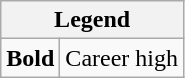<table class="wikitable mw-collapsible mw-collapsed">
<tr>
<th colspan="3">Legend</th>
</tr>
<tr>
<td><strong>Bold</strong></td>
<td>Career high</td>
</tr>
</table>
